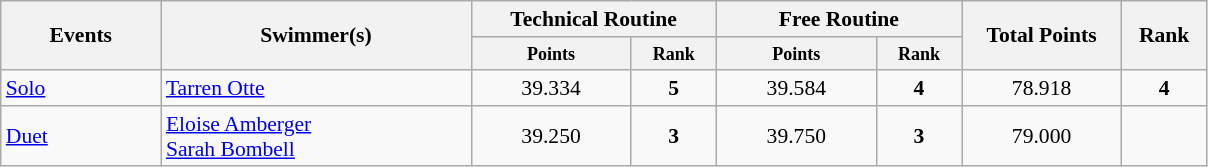<table class=wikitable style="font-size:90%">
<tr>
<th rowspan="2" width=100>Events</th>
<th rowspan="2" width=200>Swimmer(s)</th>
<th colspan="2" width=150>Technical Routine</th>
<th colspan="2" width=150>Free Routine</th>
<th rowspan="2" width=100>Total Points</th>
<th rowspan="2" width=50>Rank</th>
</tr>
<tr>
<th style="line-height:1em" width=100><small>Points</small></th>
<th style="line-height:1em" width=50><small>Rank</small></th>
<th style="line-height:1em" width=100><small>Points</small></th>
<th style="line-height:1em" width=50><small>Rank</small></th>
</tr>
<tr>
<td><a href='#'>Solo</a></td>
<td><a href='#'>Tarren Otte</a></td>
<td align="center">39.334</td>
<td align="center"><strong>5</strong></td>
<td align="center">39.584</td>
<td align="center"><strong>4</strong></td>
<td align="center">78.918</td>
<td align="center"><strong>4</strong></td>
</tr>
<tr>
<td><a href='#'>Duet</a></td>
<td><a href='#'>Eloise Amberger</a><br><a href='#'>Sarah Bombell</a></td>
<td align="center">39.250</td>
<td align="center"><strong>3</strong></td>
<td align="center">39.750</td>
<td align="center"><strong>3</strong></td>
<td align="center">79.000</td>
<td align="center"></td>
</tr>
</table>
